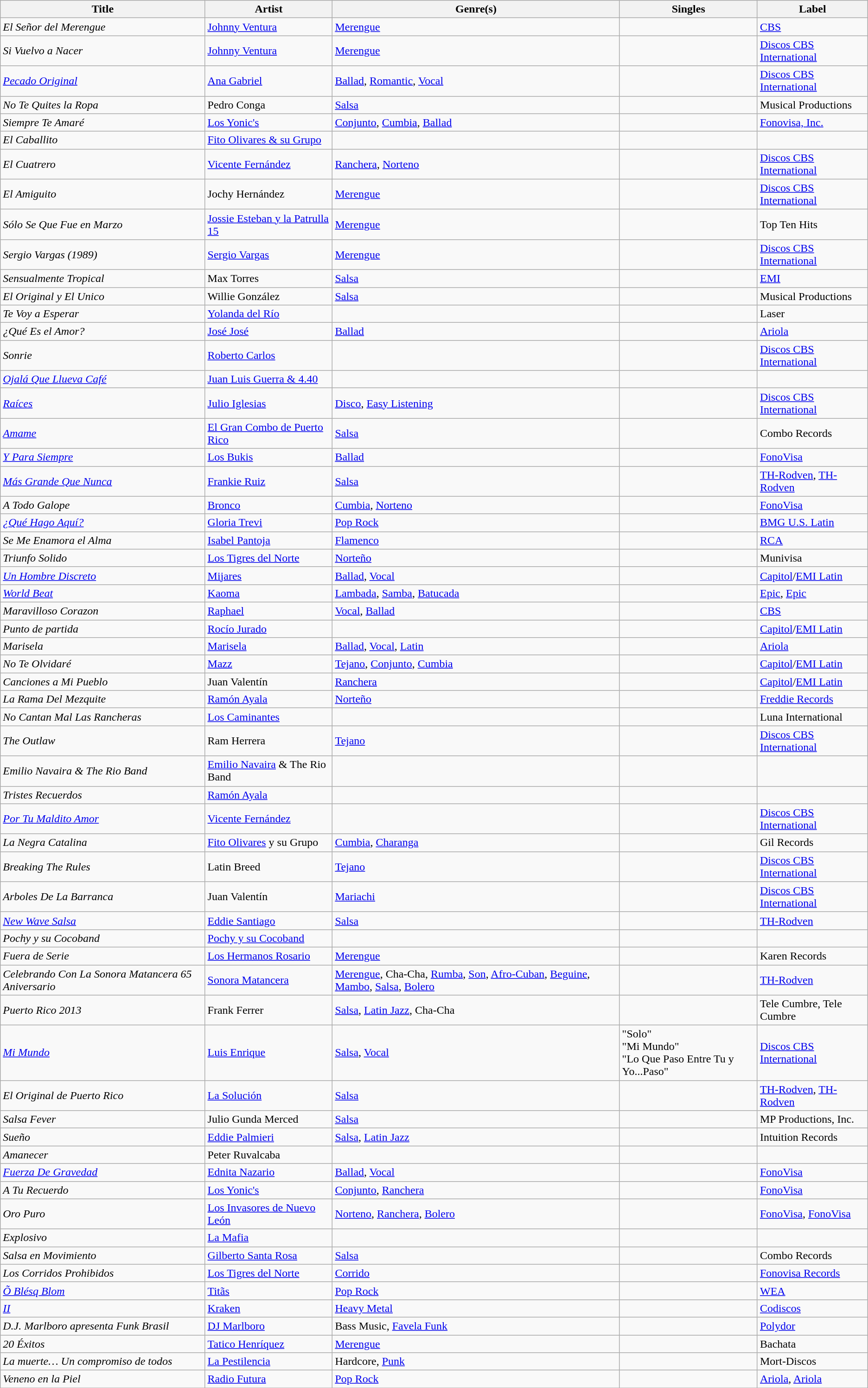<table class="wikitable sortable" style="text-align: left;">
<tr>
<th>Title</th>
<th>Artist</th>
<th>Genre(s)</th>
<th>Singles</th>
<th>Label</th>
</tr>
<tr>
<td><em>El Señor del Merengue</em></td>
<td><a href='#'>Johnny Ventura</a></td>
<td><a href='#'>Merengue</a></td>
<td></td>
<td><a href='#'>CBS</a></td>
</tr>
<tr>
<td><em>Si Vuelvo a Nacer</em></td>
<td><a href='#'>Johnny Ventura</a></td>
<td><a href='#'>Merengue</a></td>
<td></td>
<td><a href='#'>Discos CBS International</a></td>
</tr>
<tr>
<td><em><a href='#'>Pecado Original</a></em></td>
<td><a href='#'>Ana Gabriel</a></td>
<td><a href='#'>Ballad</a>, <a href='#'>Romantic</a>, <a href='#'>Vocal</a></td>
<td></td>
<td><a href='#'>Discos CBS International</a></td>
</tr>
<tr>
<td><em>No Te Quites la Ropa</em></td>
<td>Pedro Conga</td>
<td><a href='#'>Salsa</a></td>
<td></td>
<td>Musical Productions</td>
</tr>
<tr>
<td><em>Siempre Te Amaré</em></td>
<td><a href='#'>Los Yonic's</a></td>
<td><a href='#'>Conjunto</a>, <a href='#'>Cumbia</a>, <a href='#'>Ballad</a></td>
<td></td>
<td><a href='#'>Fonovisa, Inc.</a></td>
</tr>
<tr>
<td><em>El Caballito</em></td>
<td><a href='#'>Fito Olivares & su Grupo</a></td>
<td></td>
<td></td>
<td></td>
</tr>
<tr>
<td><em>El Cuatrero</em></td>
<td><a href='#'>Vicente Fernández</a></td>
<td><a href='#'>Ranchera</a>, <a href='#'>Norteno</a></td>
<td></td>
<td><a href='#'>Discos CBS International</a></td>
</tr>
<tr>
<td><em>El Amiguito</em></td>
<td>Jochy Hernández</td>
<td><a href='#'>Merengue</a></td>
<td></td>
<td><a href='#'>Discos CBS International</a></td>
</tr>
<tr>
<td><em>Sólo Se Que Fue en Marzo</em></td>
<td><a href='#'>Jossie Esteban y la Patrulla 15</a></td>
<td><a href='#'>Merengue</a></td>
<td></td>
<td>Top Ten Hits</td>
</tr>
<tr>
<td><em>Sergio Vargas (1989)</em></td>
<td><a href='#'>Sergio Vargas</a></td>
<td><a href='#'>Merengue</a></td>
<td></td>
<td><a href='#'>Discos CBS International</a></td>
</tr>
<tr>
<td><em>Sensualmente Tropical</em></td>
<td>Max Torres</td>
<td><a href='#'>Salsa</a></td>
<td></td>
<td><a href='#'>EMI</a></td>
</tr>
<tr>
<td><em>El Original y El Unico</em></td>
<td>Willie González</td>
<td><a href='#'>Salsa</a></td>
<td></td>
<td>Musical Productions</td>
</tr>
<tr>
<td><em>Te Voy a Esperar</em></td>
<td><a href='#'>Yolanda del Río</a></td>
<td></td>
<td></td>
<td>Laser</td>
</tr>
<tr>
<td><em>¿Qué Es el Amor?</em></td>
<td><a href='#'>José José</a></td>
<td><a href='#'>Ballad</a></td>
<td></td>
<td><a href='#'>Ariola</a></td>
</tr>
<tr>
<td><em>Sonrie</em></td>
<td><a href='#'>Roberto Carlos</a></td>
<td></td>
<td></td>
<td><a href='#'>Discos CBS International</a></td>
</tr>
<tr>
<td><em><a href='#'>Ojalá Que Llueva Café</a></em></td>
<td><a href='#'>Juan Luis Guerra & 4.40</a></td>
<td></td>
<td></td>
<td></td>
</tr>
<tr>
<td><em><a href='#'>Raíces</a></em></td>
<td><a href='#'>Julio Iglesias</a></td>
<td><a href='#'>Disco</a>, <a href='#'>Easy Listening</a></td>
<td></td>
<td><a href='#'>Discos CBS International</a></td>
</tr>
<tr>
<td><em><a href='#'>Amame</a></em></td>
<td><a href='#'>El Gran Combo de Puerto Rico</a></td>
<td><a href='#'>Salsa</a></td>
<td></td>
<td>Combo Records</td>
</tr>
<tr>
<td><em><a href='#'>Y Para Siempre</a></em></td>
<td><a href='#'>Los Bukis</a></td>
<td><a href='#'>Ballad</a></td>
<td></td>
<td><a href='#'>FonoVisa</a></td>
</tr>
<tr>
<td><em><a href='#'>Más Grande Que Nunca</a></em></td>
<td><a href='#'>Frankie Ruiz</a></td>
<td><a href='#'>Salsa</a></td>
<td></td>
<td><a href='#'>TH-Rodven</a>, <a href='#'>TH-Rodven</a></td>
</tr>
<tr>
<td><em>A Todo Galope</em></td>
<td><a href='#'>Bronco</a></td>
<td><a href='#'>Cumbia</a>, <a href='#'>Norteno</a></td>
<td></td>
<td><a href='#'>FonoVisa</a></td>
</tr>
<tr>
<td><em><a href='#'>¿Qué Hago Aquí?</a></em></td>
<td><a href='#'>Gloria Trevi</a></td>
<td><a href='#'>Pop Rock</a></td>
<td></td>
<td><a href='#'>BMG U.S. Latin</a></td>
</tr>
<tr>
<td><em>Se Me Enamora el Alma</em></td>
<td><a href='#'>Isabel Pantoja</a></td>
<td><a href='#'>Flamenco</a></td>
<td></td>
<td><a href='#'>RCA</a></td>
</tr>
<tr>
<td><em>Triunfo Solido</em></td>
<td><a href='#'>Los Tigres del Norte</a></td>
<td><a href='#'>Norteño</a></td>
<td></td>
<td>Munivisa</td>
</tr>
<tr>
<td><em><a href='#'>Un Hombre Discreto</a></em></td>
<td><a href='#'>Mijares</a></td>
<td><a href='#'>Ballad</a>, <a href='#'>Vocal</a></td>
<td></td>
<td><a href='#'>Capitol</a>/<a href='#'>EMI Latin</a></td>
</tr>
<tr>
<td><em><a href='#'>World Beat</a></em></td>
<td><a href='#'>Kaoma</a></td>
<td><a href='#'>Lambada</a>, <a href='#'>Samba</a>, <a href='#'>Batucada</a></td>
<td></td>
<td><a href='#'>Epic</a>, <a href='#'>Epic</a></td>
</tr>
<tr>
<td><em>Maravilloso Corazon</em></td>
<td><a href='#'>Raphael</a></td>
<td><a href='#'>Vocal</a>, <a href='#'>Ballad</a></td>
<td></td>
<td><a href='#'>CBS</a></td>
</tr>
<tr>
<td><em>Punto de partida</em></td>
<td><a href='#'>Rocío Jurado</a></td>
<td></td>
<td></td>
<td><a href='#'>Capitol</a>/<a href='#'>EMI Latin</a></td>
</tr>
<tr>
<td><em>Marisela</em></td>
<td><a href='#'>Marisela</a></td>
<td><a href='#'>Ballad</a>, <a href='#'>Vocal</a>, <a href='#'>Latin</a></td>
<td></td>
<td><a href='#'>Ariola</a></td>
</tr>
<tr>
<td><em>No Te Olvidaré</em></td>
<td><a href='#'>Mazz</a></td>
<td><a href='#'>Tejano</a>, <a href='#'>Conjunto</a>, <a href='#'>Cumbia</a></td>
<td></td>
<td><a href='#'>Capitol</a>/<a href='#'>EMI Latin</a></td>
</tr>
<tr>
<td><em>Canciones a Mi Pueblo</em></td>
<td>Juan Valentín</td>
<td><a href='#'>Ranchera</a></td>
<td></td>
<td><a href='#'>Capitol</a>/<a href='#'>EMI Latin</a></td>
</tr>
<tr>
<td><em>La Rama Del Mezquite</em></td>
<td><a href='#'>Ramón Ayala</a></td>
<td><a href='#'>Norteño</a></td>
<td></td>
<td><a href='#'>Freddie Records</a></td>
</tr>
<tr>
<td><em>No Cantan Mal Las Rancheras</em></td>
<td><a href='#'>Los Caminantes</a></td>
<td></td>
<td></td>
<td>Luna International</td>
</tr>
<tr>
<td><em>The Outlaw</em></td>
<td>Ram Herrera</td>
<td><a href='#'>Tejano</a></td>
<td></td>
<td><a href='#'>Discos CBS International</a></td>
</tr>
<tr>
<td><em>Emilio Navaira & The Rio Band</em></td>
<td><a href='#'>Emilio Navaira</a> & The Rio Band</td>
<td></td>
<td></td>
<td></td>
</tr>
<tr>
<td><em>Tristes Recuerdos</em></td>
<td><a href='#'>Ramón Ayala</a></td>
<td></td>
<td></td>
<td></td>
</tr>
<tr>
<td><em><a href='#'>Por Tu Maldito Amor</a></em></td>
<td><a href='#'>Vicente Fernández</a></td>
<td></td>
<td></td>
<td><a href='#'>Discos CBS International</a></td>
</tr>
<tr>
<td><em>La Negra Catalina</em></td>
<td><a href='#'>Fito Olivares</a> y su Grupo</td>
<td><a href='#'>Cumbia</a>, <a href='#'>Charanga</a></td>
<td></td>
<td>Gil Records</td>
</tr>
<tr>
<td><em>Breaking The Rules</em></td>
<td>Latin Breed</td>
<td><a href='#'>Tejano</a></td>
<td></td>
<td><a href='#'>Discos CBS International</a></td>
</tr>
<tr>
<td><em>Arboles De La Barranca</em></td>
<td>Juan Valentín</td>
<td><a href='#'>Mariachi</a></td>
<td></td>
<td><a href='#'>Discos CBS International</a></td>
</tr>
<tr>
<td><em><a href='#'>New Wave Salsa</a></em></td>
<td><a href='#'>Eddie Santiago</a></td>
<td><a href='#'>Salsa</a></td>
<td></td>
<td><a href='#'>TH-Rodven</a></td>
</tr>
<tr>
<td><em>Pochy y su Cocoband</em></td>
<td><a href='#'>Pochy y su Cocoband</a></td>
<td></td>
<td></td>
<td></td>
</tr>
<tr>
<td><em>Fuera de Serie</em></td>
<td><a href='#'>Los Hermanos Rosario</a></td>
<td><a href='#'>Merengue</a></td>
<td></td>
<td>Karen Records</td>
</tr>
<tr>
<td><em>Celebrando Con La Sonora Matancera 65 Aniversario</em></td>
<td><a href='#'>Sonora Matancera</a></td>
<td><a href='#'>Merengue</a>, Cha-Cha, <a href='#'>Rumba</a>, <a href='#'>Son</a>, <a href='#'>Afro-Cuban</a>, <a href='#'>Beguine</a>, <a href='#'>Mambo</a>, <a href='#'>Salsa</a>, <a href='#'>Bolero</a></td>
<td></td>
<td><a href='#'>TH-Rodven</a></td>
</tr>
<tr>
<td><em>Puerto Rico 2013</em></td>
<td>Frank Ferrer</td>
<td><a href='#'>Salsa</a>, <a href='#'>Latin Jazz</a>, Cha-Cha</td>
<td></td>
<td>Tele Cumbre, Tele Cumbre</td>
</tr>
<tr>
<td><em><a href='#'>Mi Mundo</a> </em></td>
<td><a href='#'>Luis Enrique</a></td>
<td><a href='#'>Salsa</a>, <a href='#'>Vocal</a></td>
<td>"Solo"<br>"Mi Mundo"<br>"Lo Que Paso Entre Tu y Yo...Paso"</td>
<td><a href='#'>Discos CBS International</a></td>
</tr>
<tr>
<td><em>El Original de Puerto Rico </em></td>
<td><a href='#'>La Solución</a></td>
<td><a href='#'>Salsa</a></td>
<td></td>
<td><a href='#'>TH-Rodven</a>, <a href='#'>TH-Rodven</a></td>
</tr>
<tr>
<td><em>Salsa Fever</em></td>
<td>Julio Gunda Merced</td>
<td><a href='#'>Salsa</a></td>
<td></td>
<td>MP Productions, Inc.</td>
</tr>
<tr>
<td><em>Sueño</em></td>
<td><a href='#'>Eddie Palmieri</a></td>
<td><a href='#'>Salsa</a>, <a href='#'>Latin Jazz</a></td>
<td></td>
<td>Intuition Records</td>
</tr>
<tr>
<td><em>Amanecer</em></td>
<td>Peter Ruvalcaba</td>
<td></td>
<td></td>
<td></td>
</tr>
<tr>
<td><em><a href='#'>Fuerza De Gravedad</a></em></td>
<td><a href='#'>Ednita Nazario</a></td>
<td><a href='#'>Ballad</a>, <a href='#'>Vocal</a></td>
<td></td>
<td><a href='#'>FonoVisa</a></td>
</tr>
<tr>
<td><em>A Tu Recuerdo</em></td>
<td><a href='#'>Los Yonic's</a></td>
<td><a href='#'>Conjunto</a>, <a href='#'>Ranchera</a></td>
<td></td>
<td><a href='#'>FonoVisa</a></td>
</tr>
<tr>
<td><em>Oro Puro</em></td>
<td><a href='#'>Los Invasores de Nuevo León</a></td>
<td><a href='#'>Norteno</a>, <a href='#'>Ranchera</a>, <a href='#'>Bolero</a></td>
<td></td>
<td><a href='#'>FonoVisa</a>, <a href='#'>FonoVisa</a></td>
</tr>
<tr>
<td><em>Explosivo</em></td>
<td><a href='#'>La Mafia</a></td>
<td></td>
<td></td>
<td></td>
</tr>
<tr>
<td><em>Salsa en Movimiento</em></td>
<td><a href='#'>Gilberto Santa Rosa</a></td>
<td><a href='#'>Salsa</a></td>
<td></td>
<td>Combo Records</td>
</tr>
<tr>
<td><em>Los Corridos Prohibidos</em></td>
<td><a href='#'>Los Tigres del Norte</a></td>
<td><a href='#'>Corrido</a></td>
<td></td>
<td><a href='#'>Fonovisa Records</a></td>
</tr>
<tr>
<td><em><a href='#'>Õ Blésq Blom</a></em></td>
<td><a href='#'>Titãs</a></td>
<td><a href='#'>Pop Rock</a></td>
<td></td>
<td><a href='#'>WEA</a></td>
</tr>
<tr>
<td><em><a href='#'>II</a></em></td>
<td><a href='#'>Kraken</a></td>
<td><a href='#'>Heavy Metal</a></td>
<td></td>
<td><a href='#'>Codiscos</a></td>
</tr>
<tr>
<td><em>D.J. Marlboro apresenta Funk Brasil</em></td>
<td><a href='#'>DJ Marlboro</a></td>
<td>Bass Music, <a href='#'>Favela Funk</a></td>
<td></td>
<td><a href='#'>Polydor</a></td>
</tr>
<tr>
<td><em>20 Éxitos</em></td>
<td><a href='#'>Tatico Henríquez</a></td>
<td><a href='#'>Merengue</a></td>
<td></td>
<td>Bachata</td>
</tr>
<tr>
<td><em>La muerte… Un compromiso de todos</em></td>
<td><a href='#'>La Pestilencia</a></td>
<td>Hardcore, <a href='#'>Punk</a></td>
<td></td>
<td>Mort-Discos</td>
</tr>
<tr>
<td><em>Veneno en la Piel</em></td>
<td><a href='#'>Radio Futura</a></td>
<td><a href='#'>Pop Rock</a></td>
<td></td>
<td><a href='#'>Ariola</a>, <a href='#'>Ariola</a></td>
</tr>
<tr>
</tr>
</table>
